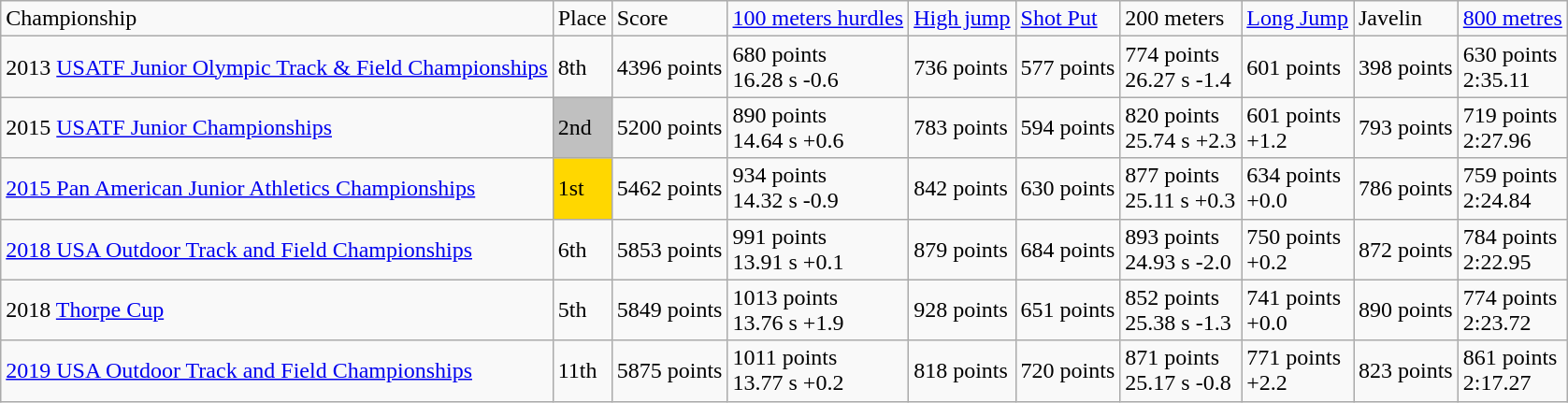<table class="wikitable">
<tr>
<td>Championship</td>
<td>Place</td>
<td>Score</td>
<td><a href='#'>100 meters hurdles</a></td>
<td><a href='#'>High jump</a></td>
<td><a href='#'>Shot Put</a></td>
<td>200 meters</td>
<td><a href='#'>Long Jump</a></td>
<td>Javelin</td>
<td><a href='#'>800 metres</a></td>
</tr>
<tr>
<td>2013 <a href='#'>USATF Junior Olympic Track & Field Championships</a></td>
<td>8th</td>
<td>4396 points</td>
<td>680 points <br>16.28 s -0.6</td>
<td>736 points <br></td>
<td>577 points <br></td>
<td>774 points <br>26.27 s -1.4</td>
<td>601 points<br></td>
<td>398 points<br></td>
<td>630 points <br> 2:35.11</td>
</tr>
<tr>
<td>2015 <a href='#'>USATF Junior Championships</a></td>
<td bgcolor=silver>2nd</td>
<td>5200 points</td>
<td>890 points <br>14.64 s  +0.6</td>
<td>783 points <br></td>
<td>594 points <br></td>
<td>820 points <br>25.74 s  +2.3</td>
<td>601 points<br> +1.2</td>
<td>793 points<br></td>
<td>719 points <br> 2:27.96</td>
</tr>
<tr>
<td><a href='#'>2015 Pan American Junior Athletics Championships</a></td>
<td bgcolor=gold>1st</td>
<td>5462 points</td>
<td>934 points <br>14.32 s  -0.9</td>
<td>842 points <br></td>
<td>630 points <br></td>
<td>877 points <br>25.11 s  +0.3</td>
<td>634 points<br> +0.0</td>
<td>786 points<br></td>
<td>759 points <br> 2:24.84</td>
</tr>
<tr>
<td><a href='#'>2018 USA Outdoor Track and Field Championships</a></td>
<td>6th</td>
<td>5853 points</td>
<td>991 points <br>13.91 s  +0.1</td>
<td>879 points <br></td>
<td>684 points <br></td>
<td>893 points <br>24.93 s  -2.0</td>
<td>750 points<br> +0.2</td>
<td>872 points<br></td>
<td>784 points <br> 2:22.95</td>
</tr>
<tr>
<td>2018 <a href='#'>Thorpe Cup</a></td>
<td>5th</td>
<td>5849 points</td>
<td>1013 points <br>13.76 s  +1.9</td>
<td>928 points <br></td>
<td>651 points <br></td>
<td>852 points <br>25.38 s  -1.3</td>
<td>741 points<br> +0.0</td>
<td>890 points<br></td>
<td>774 points <br> 2:23.72</td>
</tr>
<tr>
<td><a href='#'>2019 USA Outdoor Track and Field Championships</a></td>
<td>11th</td>
<td>5875 points</td>
<td>1011 points <br>13.77 s  +0.2</td>
<td>818 points <br></td>
<td>720 points <br></td>
<td>871 points <br>25.17 s -0.8</td>
<td>771 points<br> +2.2</td>
<td>823 points<br></td>
<td>861 points <br> 2:17.27</td>
</tr>
</table>
